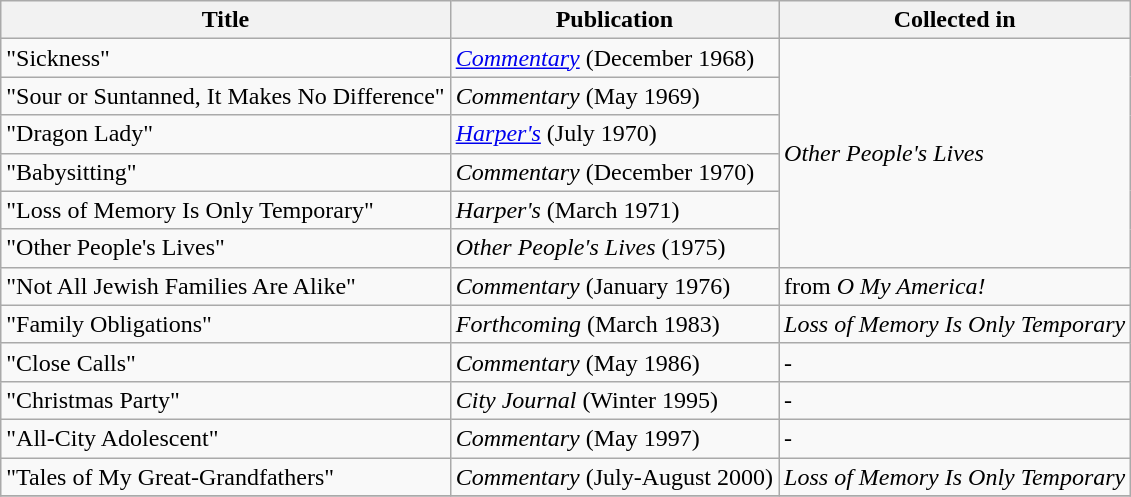<table class="wikitable">
<tr>
<th>Title</th>
<th>Publication</th>
<th>Collected in</th>
</tr>
<tr>
<td>"Sickness"</td>
<td><em><a href='#'>Commentary</a></em> (December 1968)</td>
<td rowspan=6><em>Other People's Lives</em></td>
</tr>
<tr>
<td>"Sour or Suntanned, It Makes No Difference"</td>
<td><em>Commentary</em> (May 1969)</td>
</tr>
<tr>
<td>"Dragon Lady"</td>
<td><em><a href='#'>Harper's</a></em> (July 1970)</td>
</tr>
<tr>
<td>"Babysitting"</td>
<td><em>Commentary</em> (December 1970)</td>
</tr>
<tr>
<td>"Loss of Memory Is Only Temporary"</td>
<td><em>Harper's</em> (March 1971)</td>
</tr>
<tr>
<td>"Other People's Lives"</td>
<td><em>Other People's Lives</em> (1975)</td>
</tr>
<tr>
<td>"Not All Jewish Families Are Alike"</td>
<td><em>Commentary</em> (January 1976)</td>
<td>from <em>O My America!</em></td>
</tr>
<tr>
<td>"Family Obligations"</td>
<td><em>Forthcoming</em> (March 1983)</td>
<td><em>Loss of Memory Is Only Temporary</em></td>
</tr>
<tr>
<td>"Close Calls"</td>
<td><em>Commentary</em> (May 1986)</td>
<td>-</td>
</tr>
<tr>
<td>"Christmas Party"</td>
<td><em>City Journal</em> (Winter 1995)</td>
<td>-</td>
</tr>
<tr>
<td>"All-City Adolescent"</td>
<td><em>Commentary</em> (May 1997)</td>
<td>-</td>
</tr>
<tr>
<td>"Tales of My Great-Grandfathers"</td>
<td><em>Commentary</em> (July-August 2000)</td>
<td><em>Loss of Memory Is Only Temporary</em></td>
</tr>
<tr>
</tr>
</table>
